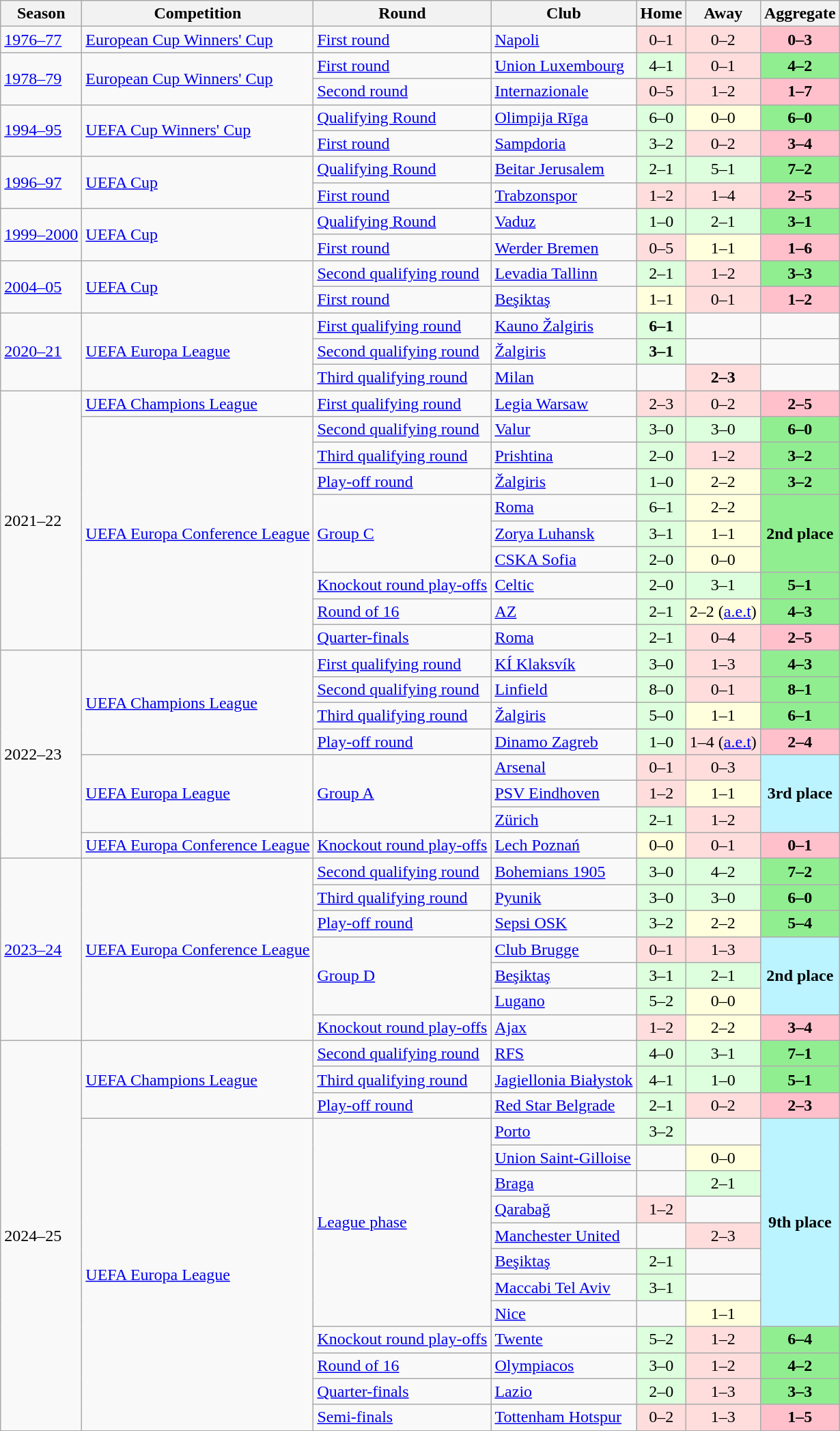<table class="wikitable">
<tr>
<th>Season</th>
<th>Competition</th>
<th>Round</th>
<th>Club</th>
<th>Home</th>
<th>Away</th>
<th>Aggregate</th>
</tr>
<tr>
<td rowspan="1"><a href='#'>1976–77</a></td>
<td rowspan="1"><a href='#'>European Cup Winners' Cup</a></td>
<td rowspan="1"><a href='#'>First round</a></td>
<td> <a href='#'>Napoli</a></td>
<td bgcolor="#ffdddd" style="text-align:center;">0–1</td>
<td bgcolor="#ffdddd" style="text-align:center;">0–2</td>
<td bgcolor=pink style="text-align:center;"><strong>0–3</strong></td>
</tr>
<tr>
<td rowspan="2"><a href='#'>1978–79</a></td>
<td rowspan="2"><a href='#'>European Cup Winners' Cup</a></td>
<td rowspan="1"><a href='#'>First round</a></td>
<td> <a href='#'>Union Luxembourg</a></td>
<td bgcolor="#ddffdd" style="text-align:center;">4–1</td>
<td bgcolor="#ffdddd" style="text-align:center;">0–1</td>
<td bgcolor=lightgreen style="text-align:center;"><strong>4–2</strong></td>
</tr>
<tr>
<td rowspan="1"><a href='#'>Second round</a></td>
<td> <a href='#'>Internazionale</a></td>
<td bgcolor="#ffdddd" style="text-align:center;">0–5</td>
<td bgcolor="#ffdddd" style="text-align:center;">1–2</td>
<td bgcolor=pink style="text-align:center;"><strong>1–7</strong></td>
</tr>
<tr>
<td rowspan="2"><a href='#'>1994–95</a></td>
<td rowspan="2"><a href='#'>UEFA Cup Winners' Cup</a></td>
<td rowspan="1"><a href='#'>Qualifying Round</a></td>
<td> <a href='#'>Olimpija Rīga</a></td>
<td bgcolor="#ddffdd" style="text-align:center;">6–0</td>
<td bgcolor="#ffffdd" style="text-align:center;">0–0</td>
<td bgcolor=lightgreen style="text-align:center;"><strong>6–0</strong></td>
</tr>
<tr>
<td rowspan="1"><a href='#'>First round</a></td>
<td> <a href='#'>Sampdoria</a></td>
<td bgcolor="#ddffdd" style="text-align:center;">3–2</td>
<td bgcolor="#ffdddd" style="text-align:center;">0–2</td>
<td bgcolor=pink style="text-align:center;"><strong>3–4</strong></td>
</tr>
<tr>
<td rowspan="2"><a href='#'>1996–97</a></td>
<td rowspan="2"><a href='#'>UEFA Cup</a></td>
<td rowspan="1"><a href='#'>Qualifying Round</a></td>
<td> <a href='#'>Beitar Jerusalem</a></td>
<td bgcolor="#ddffdd" style="text-align:center;">2–1</td>
<td bgcolor="#ddffdd" style="text-align:center;">5–1</td>
<td bgcolor=lightgreen style="text-align:center;"><strong>7–2</strong></td>
</tr>
<tr>
<td rowspan="1"><a href='#'>First round</a></td>
<td> <a href='#'>Trabzonspor</a></td>
<td bgcolor="#ffdddd" style="text-align:center;">1–2</td>
<td bgcolor="#ffdddd" style="text-align:center;">1–4</td>
<td bgcolor=pink style="text-align:center;"><strong>2–5</strong></td>
</tr>
<tr>
<td rowspan="2"><a href='#'>1999–2000</a></td>
<td rowspan="2"><a href='#'>UEFA Cup</a></td>
<td rowspan="1"><a href='#'>Qualifying Round</a></td>
<td> <a href='#'>Vaduz</a></td>
<td bgcolor="#ddffdd" style="text-align:center;">1–0</td>
<td bgcolor="#ddffdd" style="text-align:center;">2–1</td>
<td bgcolor=lightgreen style="text-align:center;"><strong>3–1</strong></td>
</tr>
<tr>
<td rowspan="1"><a href='#'>First round</a></td>
<td> <a href='#'>Werder Bremen</a></td>
<td bgcolor="#ffdddd" style="text-align:center;">0–5</td>
<td bgcolor="#ffffdd" style="text-align:center;">1–1</td>
<td bgcolor=pink style="text-align:center;"><strong>1–6</strong></td>
</tr>
<tr>
<td rowspan="2"><a href='#'>2004–05</a></td>
<td rowspan="2"><a href='#'>UEFA Cup</a></td>
<td rowspan="1"><a href='#'>Second qualifying round</a></td>
<td> <a href='#'>Levadia Tallinn</a></td>
<td bgcolor="#ddffdd" style="text-align:center;">2–1</td>
<td bgcolor="#ffdddd" style="text-align:center;">1–2</td>
<td bgcolor=lightgreen style="text-align:center;"><strong>3–3</strong> <small></small></td>
</tr>
<tr>
<td rowspan="1"><a href='#'>First round</a></td>
<td> <a href='#'>Beşiktaş</a></td>
<td bgcolor="#ffffdd" style="text-align:center;">1–1</td>
<td bgcolor="#ffdddd" style="text-align:center;">0–1</td>
<td bgcolor=pink style="text-align:center;"><strong>1–2</strong></td>
</tr>
<tr>
<td rowspan="3"><a href='#'>2020–21</a></td>
<td rowspan="3"><a href='#'>UEFA Europa League</a></td>
<td rowspan="1"><a href='#'>First qualifying round</a></td>
<td> <a href='#'>Kauno Žalgiris</a></td>
<td bgcolor="#ddffdd" style="text-align:center;"><strong>6–1</strong></td>
<td></td>
<td></td>
</tr>
<tr>
<td rowspan="1"><a href='#'>Second qualifying round</a></td>
<td> <a href='#'>Žalgiris</a></td>
<td bgcolor="#ddffdd" style="text-align:center;"><strong>3–1</strong></td>
<td></td>
<td></td>
</tr>
<tr>
<td rowspan="1"><a href='#'>Third qualifying round</a></td>
<td> <a href='#'>Milan</a></td>
<td></td>
<td bgcolor="#ffdddd" style="text-align:center;"><strong>2–3</strong></td>
<td></td>
</tr>
<tr>
<td rowspan="10">2021–22</td>
<td><a href='#'>UEFA Champions League</a></td>
<td><a href='#'>First qualifying round</a></td>
<td> <a href='#'>Legia Warsaw</a></td>
<td bgcolor="#ffdddd" style="text-align:center;">2–3</td>
<td bgcolor="#ffdddd" style="text-align:center;">0–2</td>
<td bgcolor=pink style="text-align:center;"><strong>2–5</strong></td>
</tr>
<tr>
<td rowspan="9"><a href='#'>UEFA Europa Conference League</a></td>
<td><a href='#'>Second qualifying round</a></td>
<td> <a href='#'>Valur</a></td>
<td bgcolor="#ddffdd" style="text-align:center;">3–0</td>
<td bgcolor="#ddffdd" style="text-align:center;">3–0</td>
<td bgcolor=lightgreen style="text-align:center;"><strong>6–0</strong></td>
</tr>
<tr>
<td><a href='#'>Third qualifying round</a></td>
<td> <a href='#'>Prishtina</a></td>
<td bgcolor="#ddffdd" style="text-align:center;">2–0</td>
<td bgcolor="#ffdddd" style="text-align:center;">1–2</td>
<td bgcolor=lightgreen style="text-align:center;"><strong>3–2</strong></td>
</tr>
<tr>
<td><a href='#'>Play-off round</a></td>
<td> <a href='#'>Žalgiris</a></td>
<td bgcolor="#ddffdd" style="text-align:center;">1–0</td>
<td bgcolor="#ffffdd" style="text-align:center;">2–2</td>
<td bgcolor=lightgreen style="text-align:center;"><strong>3–2</strong></td>
</tr>
<tr>
<td rowspan="3"><a href='#'>Group C</a></td>
<td> <a href='#'>Roma</a></td>
<td bgcolor="#ddffdd" style="text-align:center;">6–1</td>
<td bgcolor="#ffffdd" style="text-align:center;">2–2</td>
<td rowspan="3" bgcolor=lightgreen style="text-align:center;"><strong>2nd place</strong></td>
</tr>
<tr>
<td> <a href='#'>Zorya Luhansk</a></td>
<td bgcolor="#ddffdd" style="text-align:center;">3–1</td>
<td bgcolor="#ffffdd" style="text-align:center;">1–1</td>
</tr>
<tr>
<td> <a href='#'>CSKA Sofia</a></td>
<td bgcolor="#ddffdd" style="text-align:center;">2–0</td>
<td bgcolor="#ffffdd" style="text-align:center;">0–0</td>
</tr>
<tr>
<td><a href='#'>Knockout round play-offs</a></td>
<td> <a href='#'>Celtic</a></td>
<td bgcolor="#ddffdd" style="text-align:center;">2–0</td>
<td bgcolor="#ddffdd" style="text-align:center;">3–1</td>
<td bgcolor=lightgreen style="text-align:center;"><strong>5–1</strong></td>
</tr>
<tr>
<td><a href='#'>Round of 16</a></td>
<td> <a href='#'>AZ</a></td>
<td bgcolor="#ddffdd" style="text-align:center;">2–1</td>
<td bgcolor="#ffffdd" style="text-align:center;">2–2 (<a href='#'>a.e.t</a>)</td>
<td bgcolor=lightgreen style="text-align:center;"><strong>4–3</strong></td>
</tr>
<tr>
<td><a href='#'>Quarter-finals</a></td>
<td> <a href='#'>Roma</a></td>
<td bgcolor="#ddffdd" style="text-align:center;">2–1</td>
<td bgcolor="#ffdddd" style="text-align:center;">0–4</td>
<td bgcolor=pink style="text-align:center;"><strong>2–5</strong></td>
</tr>
<tr>
<td rowspan="8">2022–23</td>
<td rowspan="4"><a href='#'>UEFA Champions League</a></td>
<td><a href='#'>First qualifying round</a></td>
<td> <a href='#'>KÍ Klaksvík</a></td>
<td bgcolor="#ddffdd" style="text-align:center;">3–0</td>
<td bgcolor="#ffdddd" style="text-align:center;">1–3</td>
<td bgcolor=lightgreen style="text-align:center;"><strong>4–3</strong></td>
</tr>
<tr>
<td><a href='#'>Second qualifying round</a></td>
<td> <a href='#'>Linfield</a></td>
<td bgcolor="#ddffdd" style="text-align:center;">8–0</td>
<td bgcolor="#ffdddd" style="text-align:center;">0–1</td>
<td bgcolor=lightgreen style="text-align:center;"><strong>8–1</strong></td>
</tr>
<tr>
<td><a href='#'>Third qualifying round</a></td>
<td> <a href='#'>Žalgiris</a></td>
<td bgcolor="#ddffdd" style="text-align:center;">5–0</td>
<td bgcolor="#ffffdd" style="text-align:center;">1–1</td>
<td bgcolor=lightgreen style="text-align:center;"><strong>6–1</strong></td>
</tr>
<tr>
<td><a href='#'>Play-off round</a></td>
<td> <a href='#'>Dinamo Zagreb</a></td>
<td bgcolor="#ddffdd" style="text-align:center;">1–0</td>
<td bgcolor="#ffdddd" style="text-align:center;">1–4 (<a href='#'>a.e.t</a>)</td>
<td bgcolor=pink style="text-align:center;"><strong>2–4</strong></td>
</tr>
<tr>
<td rowspan="3"><a href='#'>UEFA Europa League</a></td>
<td rowspan="3"><a href='#'>Group A</a></td>
<td> <a href='#'>Arsenal</a></td>
<td bgcolor="#ffdddd" style="text-align:center;">0–1</td>
<td bgcolor="#ffdddd" style="text-align:center;">0–3</td>
<td rowspan="3" bgcolor="#BBF3FF" style="text-align:center;"><strong>3rd place</strong></td>
</tr>
<tr>
<td> <a href='#'>PSV Eindhoven</a></td>
<td bgcolor="#ffdddd" style="text-align:center;">1–2</td>
<td bgcolor="#ffffdd" style="text-align:center;">1–1</td>
</tr>
<tr>
<td> <a href='#'>Zürich</a></td>
<td bgcolor="#ddffdd" style="text-align:center;">2–1</td>
<td bgcolor="#ffdddd" style="text-align:center;">1–2</td>
</tr>
<tr>
<td><a href='#'>UEFA Europa Conference League</a></td>
<td><a href='#'>Knockout round play-offs</a></td>
<td> <a href='#'>Lech Poznań</a></td>
<td bgcolor="#ffffdd" style="text-align:center;">0–0</td>
<td bgcolor="#ffdddd" style="text-align:center;">0–1</td>
<td bgcolor=pink style="text-align:center;"><strong>0–1</strong></td>
</tr>
<tr>
<td rowspan="7"><a href='#'>2023–24</a></td>
<td rowspan="7"><a href='#'>UEFA Europa Conference League</a></td>
<td><a href='#'>Second qualifying round</a></td>
<td> <a href='#'>Bohemians 1905</a></td>
<td bgcolor="#ddffdd" style="text-align:center;">3–0</td>
<td bgcolor="#ddffdd" style="text-align:center;">4–2</td>
<td bgcolor=lightgreen style="text-align:center;"><strong>7–2</strong></td>
</tr>
<tr>
<td><a href='#'>Third qualifying round</a></td>
<td> <a href='#'>Pyunik</a></td>
<td bgcolor="#ddffdd" style="text-align:center;">3–0</td>
<td bgcolor="#ddffdd" style="text-align:center;">3–0</td>
<td bgcolor=lightgreen style="text-align:center;"><strong>6–0</strong></td>
</tr>
<tr>
<td><a href='#'>Play-off round</a></td>
<td> <a href='#'>Sepsi OSK</a></td>
<td bgcolor="#ddffdd" style="text-align:center;">3–2 </td>
<td bgcolor="#ffffdd" style="text-align:center;">2–2</td>
<td bgcolor=lightgreen style="text-align:center;"><strong>5–4</strong></td>
</tr>
<tr>
<td rowspan="3"><a href='#'>Group D</a></td>
<td> <a href='#'>Club Brugge</a></td>
<td bgcolor="#ffdddd" style="text-align:center;">0–1</td>
<td bgcolor="#ffdddd" style="text-align:center;">1–3</td>
<td rowspan="3" bgcolor="#BBF3FF" style="text-align:center;"><strong>2nd place</strong></td>
</tr>
<tr>
<td> <a href='#'>Beşiktaş</a></td>
<td bgcolor="#ddffdd" style="text-align:center;">3–1</td>
<td bgcolor="#ddffdd" style="text-align:center;">2–1</td>
</tr>
<tr>
<td> <a href='#'>Lugano</a></td>
<td bgcolor="#ddffdd" style="text-align:center;">5–2</td>
<td bgcolor="#ffffdd" style="text-align:center;">0–0</td>
</tr>
<tr>
<td><a href='#'>Knockout round play-offs</a></td>
<td> <a href='#'>Ajax</a></td>
<td bgcolor="#ffdddd" style="text-align:center;">1–2 </td>
<td bgcolor="#ffffdd" style="text-align:center;">2–2</td>
<td bgcolor=pink style="text-align:center;"><strong>3–4</strong></td>
</tr>
<tr>
<td rowspan=16>2024–25</td>
<td rowspan=3><a href='#'>UEFA Champions League</a></td>
<td><a href='#'>Second qualifying round</a></td>
<td> <a href='#'>RFS</a></td>
<td bgcolor="#ddffdd" style="text-align:center;">4–0</td>
<td bgcolor="#ddffdd" style="text-align:center;">3–1</td>
<td bgcolor=lightgreen style="text-align:center;"><strong>7–1</strong></td>
</tr>
<tr>
<td><a href='#'>Third qualifying round</a></td>
<td> <a href='#'>Jagiellonia Białystok</a></td>
<td bgcolor="#ddffdd" style="text-align:center;">4–1</td>
<td bgcolor="#ddffdd" style="text-align:center;">1–0</td>
<td bgcolor=lightgreen style="text-align:center;"><strong>5–1</strong></td>
</tr>
<tr>
<td><a href='#'>Play-off round</a></td>
<td> <a href='#'>Red Star Belgrade</a></td>
<td bgcolor="#ddffdd" style="text-align:center;">2–1</td>
<td bgcolor="#ffdddd" style="text-align:center;">0–2</td>
<td bgcolor=pink style="text-align:center;"><strong>2–3</strong></td>
</tr>
<tr>
<td rowspan=12><a href='#'>UEFA Europa League</a></td>
<td rowspan=8><a href='#'>League phase</a></td>
<td> <a href='#'>Porto</a></td>
<td bgcolor="#ddffdd" style="text-align:center;">3–2</td>
<td></td>
<td rowspan="8" bgcolor="#BBF3FF" style="text-align:center;"><strong>9th place</strong></td>
</tr>
<tr>
<td> <a href='#'>Union Saint-Gilloise</a></td>
<td></td>
<td bgcolor="#ffffdd" style="text-align:center;">0–0</td>
</tr>
<tr>
<td> <a href='#'>Braga</a></td>
<td></td>
<td bgcolor="#ddffdd" style="text-align:center;">2–1</td>
</tr>
<tr>
<td> <a href='#'>Qarabağ</a></td>
<td bgcolor="#ffdddd" style="text-align:center;">1–2</td>
<td></td>
</tr>
<tr>
<td> <a href='#'>Manchester United</a></td>
<td></td>
<td bgcolor="#ffdddd" style="text-align:center;">2–3</td>
</tr>
<tr>
<td> <a href='#'>Beşiktaş</a></td>
<td bgcolor="#ddffdd" style="text-align:center;">2–1</td>
<td></td>
</tr>
<tr>
<td> <a href='#'>Maccabi Tel Aviv</a></td>
<td bgcolor="#ddffdd" style="text-align:center;">3–1</td>
<td></td>
</tr>
<tr>
<td> <a href='#'>Nice</a></td>
<td></td>
<td bgcolor="#ffffdd" style="text-align:center;">1–1</td>
</tr>
<tr>
<td rowspan=1><a href='#'>Knockout round play-offs</a></td>
<td> <a href='#'>Twente</a></td>
<td bgcolor="#ddffdd" style="text-align:center;">5–2 </td>
<td bgcolor="#ffdddd" style="text-align:center;">1–2</td>
<td bgcolor=lightgreen style="text-align:center;"><strong>6–4</strong></td>
</tr>
<tr>
<td rowspan=1><a href='#'>Round of 16</a></td>
<td> <a href='#'>Olympiacos</a></td>
<td bgcolor="#ddffdd" style="text-align:center;">3–0</td>
<td bgcolor="#ffdddd" style="text-align:center;">1–2</td>
<td bgcolor=lightgreen style="text-align:center;"><strong>4–2</strong></td>
</tr>
<tr>
<td rowspan=1><a href='#'>Quarter-finals</a></td>
<td> <a href='#'>Lazio</a></td>
<td bgcolor="#ddffdd" style="text-align:center;">2–0</td>
<td bgcolor="#ffdddd" style="text-align:center;">1–3 </td>
<td bgcolor=lightgreen style="text-align:center;"><strong>3–3</strong> <small></small></td>
</tr>
<tr>
<td rowspan=1><a href='#'>Semi-finals</a></td>
<td> <a href='#'>Tottenham Hotspur</a></td>
<td bgcolor="#ffdddd" style="text-align:center;">0–2</td>
<td bgcolor="#ffdddd" style="text-align:center;">1–3</td>
<td bgcolor=pink style="text-align:center;"><strong>1–5</strong></td>
</tr>
</table>
